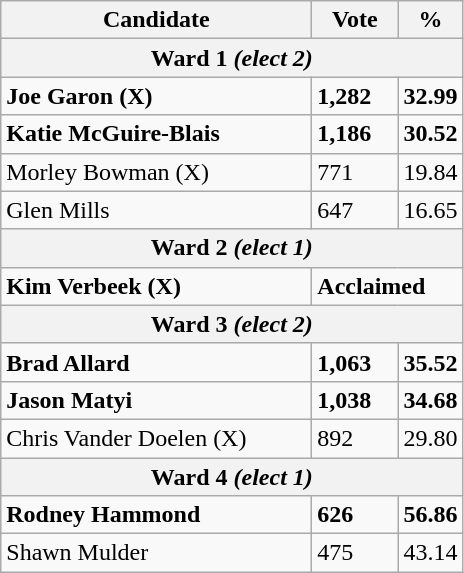<table class="wikitable">
<tr>
<th bgcolor="#DDDDFF" width="200px">Candidate</th>
<th bgcolor="#DDDDFF" width="50px">Vote</th>
<th bgcolor="#DDDDFF" width="30px">%</th>
</tr>
<tr>
<th colspan="3">Ward 1  <em>(elect 2)</em></th>
</tr>
<tr>
<td><strong>Joe Garon (X)</strong></td>
<td><strong>1,282</strong></td>
<td><strong>32.99</strong></td>
</tr>
<tr>
<td><strong>Katie McGuire-Blais</strong></td>
<td><strong>1,186</strong></td>
<td><strong>30.52</strong></td>
</tr>
<tr>
<td>Morley Bowman (X)</td>
<td>771</td>
<td>19.84</td>
</tr>
<tr>
<td>Glen Mills</td>
<td>647</td>
<td>16.65</td>
</tr>
<tr>
<th colspan="3">Ward 2  <em>(elect 1)</em></th>
</tr>
<tr>
<td><strong>Kim Verbeek (X)</strong></td>
<td colspan="2"><strong>Acclaimed</strong></td>
</tr>
<tr>
<th colspan="3">Ward 3  <em>(elect 2)</em></th>
</tr>
<tr>
<td><strong>Brad Allard</strong></td>
<td><strong>1,063</strong></td>
<td><strong>35.52</strong></td>
</tr>
<tr>
<td><strong>Jason Matyi</strong></td>
<td><strong>1,038</strong></td>
<td><strong>34.68</strong></td>
</tr>
<tr>
<td>Chris Vander Doelen (X)</td>
<td>892</td>
<td>29.80</td>
</tr>
<tr>
<th colspan="3">Ward 4  <strong><em>(elect 1)</em></strong></th>
</tr>
<tr>
<td><strong>Rodney Hammond</strong></td>
<td><strong>626</strong></td>
<td><strong>56.86</strong></td>
</tr>
<tr>
<td>Shawn Mulder</td>
<td>475</td>
<td>43.14</td>
</tr>
</table>
